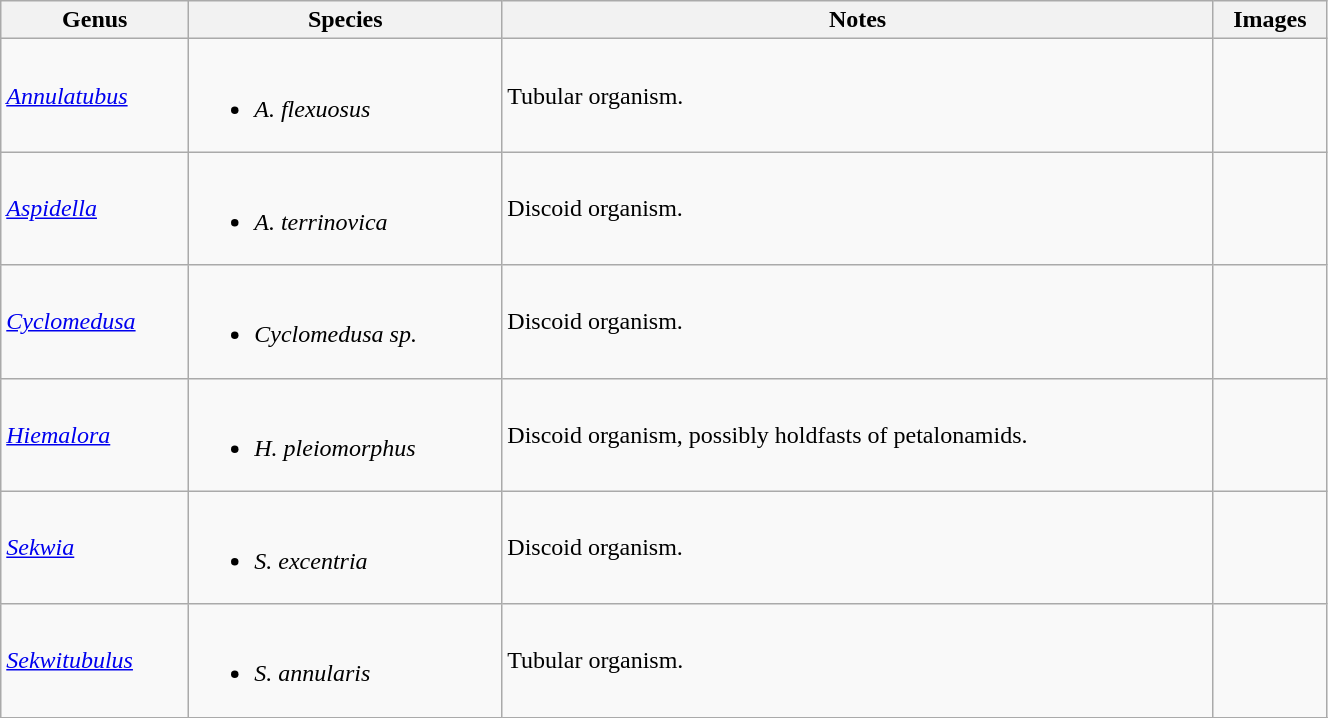<table class="wikitable" style="width:70%;">
<tr>
<th>Genus</th>
<th>Species</th>
<th>Notes</th>
<th>Images</th>
</tr>
<tr>
<td><em><a href='#'>Annulatubus</a></em></td>
<td><br><ul><li><em>A. flexuosus</em></li></ul></td>
<td>Tubular organism.</td>
<td></td>
</tr>
<tr>
<td><em><a href='#'>Aspidella</a></em></td>
<td><br><ul><li><em>A. terrinovica</em></li></ul></td>
<td>Discoid organism.</td>
<td></td>
</tr>
<tr>
<td><em><a href='#'>Cyclomedusa</a></em></td>
<td><br><ul><li><em>Cyclomedusa sp.</em></li></ul></td>
<td>Discoid organism.</td>
<td></td>
</tr>
<tr>
<td><em><a href='#'>Hiemalora</a></em></td>
<td><br><ul><li><em>H. pleiomorphus</em></li></ul></td>
<td>Discoid organism, possibly holdfasts of petalonamids.</td>
<td></td>
</tr>
<tr>
<td><em><a href='#'>Sekwia</a></em></td>
<td><br><ul><li><em>S. excentria</em></li></ul></td>
<td>Discoid organism.</td>
<td></td>
</tr>
<tr>
<td><em><a href='#'>Sekwitubulus</a></em></td>
<td><br><ul><li><em>S. annularis</em></li></ul></td>
<td>Tubular organism.</td>
<td></td>
</tr>
<tr>
</tr>
</table>
